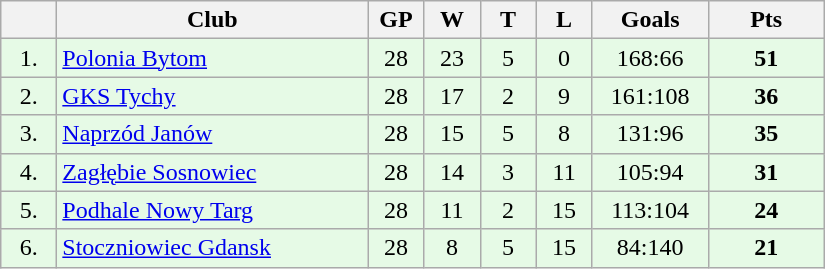<table class="wikitable">
<tr>
<th width="30"></th>
<th width="200">Club</th>
<th width="30">GP</th>
<th width="30">W</th>
<th width="30">T</th>
<th width="30">L</th>
<th width="70">Goals</th>
<th width="70">Pts</th>
</tr>
<tr bgcolor="#e6fae6" align="center">
<td>1.</td>
<td align="left"><a href='#'>Polonia Bytom</a></td>
<td>28</td>
<td>23</td>
<td>5</td>
<td>0</td>
<td>168:66</td>
<td><strong>51</strong></td>
</tr>
<tr bgcolor="#e6fae6" align="center">
<td>2.</td>
<td align="left"><a href='#'>GKS Tychy</a></td>
<td>28</td>
<td>17</td>
<td>2</td>
<td>9</td>
<td>161:108</td>
<td><strong>36</strong></td>
</tr>
<tr bgcolor="#e6fae6" align="center">
<td>3.</td>
<td align="left"><a href='#'>Naprzód Janów</a></td>
<td>28</td>
<td>15</td>
<td>5</td>
<td>8</td>
<td>131:96</td>
<td><strong>35</strong></td>
</tr>
<tr bgcolor="#e6fae6" align="center">
<td>4.</td>
<td align="left"><a href='#'>Zagłębie Sosnowiec</a></td>
<td>28</td>
<td>14</td>
<td>3</td>
<td>11</td>
<td>105:94</td>
<td><strong>31</strong></td>
</tr>
<tr bgcolor="#e6fae6" align="center">
<td>5.</td>
<td align="left"><a href='#'>Podhale Nowy Targ</a></td>
<td>28</td>
<td>11</td>
<td>2</td>
<td>15</td>
<td>113:104</td>
<td><strong>24</strong></td>
</tr>
<tr bgcolor="#e6fae6" align="center">
<td>6.</td>
<td align="left"><a href='#'>Stoczniowiec Gdansk</a></td>
<td>28</td>
<td>8</td>
<td>5</td>
<td>15</td>
<td>84:140</td>
<td><strong>21</strong></td>
</tr>
</table>
